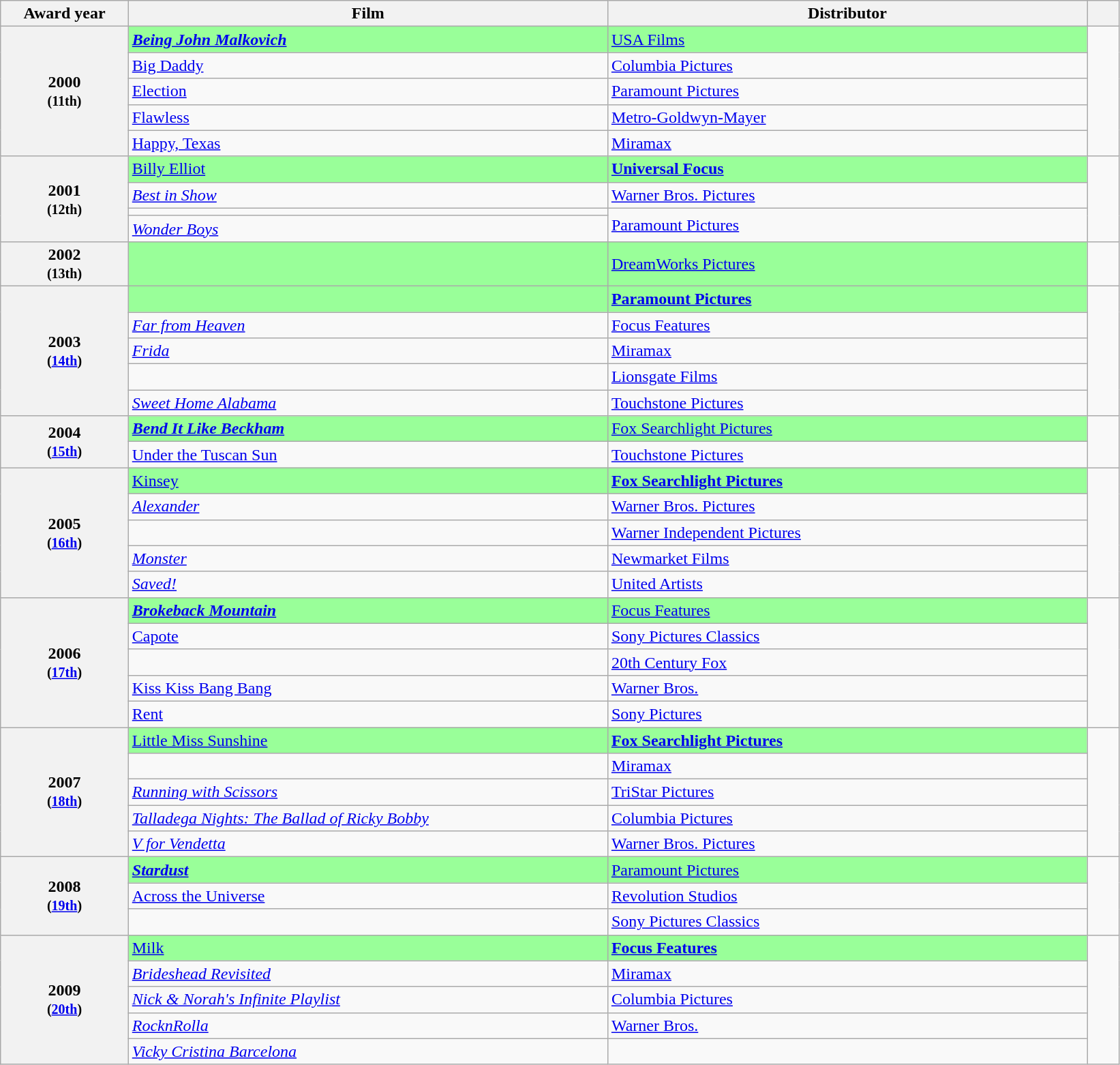<table class="wikitable sortable">
<tr>
<th scope="col" style="width:8%">Award year</th>
<th scope="col" style="width:30%">Film</th>
<th scope="col" style="width:30%">Distributor</th>
<th scope="col" style="width:2%" class="unsortable"></th>
</tr>
<tr>
<th rowspan="5" scope="rowgroup" style="text-align:center">2000<br><small>(11th)</small></th>
<td style="background:#99ff99;"><strong><em><a href='#'>Being John Malkovich</a><em> <strong></td>
<td style="background:#99ff99;"></strong><a href='#'>USA Films</a><strong></td>
<td rowspan="5" align="center"><br></td>
</tr>
<tr>
<td></em><a href='#'>Big Daddy</a><em></td>
<td><a href='#'>Columbia Pictures</a></td>
</tr>
<tr>
<td></em><a href='#'>Election</a><em></td>
<td><a href='#'>Paramount Pictures</a></td>
</tr>
<tr>
<td></em><a href='#'>Flawless</a><em></td>
<td><a href='#'>Metro-Goldwyn-Mayer</a></td>
</tr>
<tr>
<td></em><a href='#'>Happy, Texas</a><em></td>
<td><a href='#'>Miramax</a></td>
</tr>
<tr>
<th rowspan="4" scope="rowgroup" style="text-align:center">2001<br><small>(12th)</small></th>
<td style="background:#99ff99;"></em></strong><a href='#'>Billy Elliot</a></em> </strong></td>
<td style="background:#99ff99;"><strong><a href='#'>Universal Focus</a></strong></td>
<td rowspan="4" align="center"><br></td>
</tr>
<tr>
<td><em><a href='#'>Best in Show</a></em></td>
<td><a href='#'>Warner Bros. Pictures</a></td>
</tr>
<tr>
<td><em></em></td>
<td rowspan="2"><a href='#'>Paramount Pictures</a></td>
</tr>
<tr>
<td><em><a href='#'>Wonder Boys</a></em></td>
</tr>
<tr>
<th scope="row" style="text-align:center">2002<br><small>(13th)</small></th>
<td style="background:#99ff99;"><strong><em><em> <strong></td>
<td style="background:#99ff99;"></strong><a href='#'>DreamWorks Pictures</a><strong></td>
<td align="center"></td>
</tr>
<tr>
<th rowspan="5" scope="rowgroup" style="text-align:center">2003<br><small>(<a href='#'>14th</a>)</small></th>
<td style="background:#99ff99;"></em></strong></em> </strong></td>
<td style="background:#99ff99;"><strong><a href='#'>Paramount Pictures</a></strong></td>
<td rowspan="5" align="center"><br></td>
</tr>
<tr>
<td><em><a href='#'>Far from Heaven</a></em></td>
<td><a href='#'>Focus Features</a></td>
</tr>
<tr>
<td><em><a href='#'>Frida</a></em></td>
<td><a href='#'>Miramax</a></td>
</tr>
<tr>
<td><em></em></td>
<td><a href='#'>Lionsgate Films</a></td>
</tr>
<tr>
<td><em><a href='#'>Sweet Home Alabama</a></em></td>
<td><a href='#'>Touchstone Pictures</a></td>
</tr>
<tr>
<th rowspan="2" scope="rowgroup" style="text-align:center">2004<br><small>(<a href='#'>15th</a>)</small></th>
<td style="background:#99ff99;"><strong><em><a href='#'>Bend It Like Beckham</a><em> <strong></td>
<td style="background:#99ff99;"></strong><a href='#'>Fox Searchlight Pictures</a><strong></td>
<td rowspan="2" align="center"><br></td>
</tr>
<tr>
<td></em><a href='#'>Under the Tuscan Sun</a><em></td>
<td><a href='#'>Touchstone Pictures</a></td>
</tr>
<tr>
<th rowspan="5" scope="rowgroup" style="text-align:center">2005<br><small>(<a href='#'>16th</a>)</small></th>
<td style="background:#99ff99;"></em></strong><a href='#'>Kinsey</a></em> </strong></td>
<td style="background:#99ff99;"><strong><a href='#'>Fox Searchlight Pictures</a></strong></td>
<td rowspan="5" align="center"><br></td>
</tr>
<tr>
<td><em><a href='#'>Alexander</a></em></td>
<td><a href='#'>Warner Bros. Pictures</a></td>
</tr>
<tr>
<td><em></em></td>
<td><a href='#'>Warner Independent Pictures</a></td>
</tr>
<tr>
<td><em><a href='#'>Monster</a></em></td>
<td><a href='#'>Newmarket Films</a></td>
</tr>
<tr>
<td><em><a href='#'>Saved!</a></em></td>
<td><a href='#'>United Artists</a></td>
</tr>
<tr>
<th rowspan="5" scope="rowgroup" style="text-align:center">2006<br><small>(<a href='#'>17th</a>)</small></th>
<td style="background:#99ff99;"><strong><em><a href='#'>Brokeback Mountain</a><em> <strong></td>
<td style="background:#99ff99;"></strong><a href='#'>Focus Features</a><strong></td>
<td rowspan="5" align="center"><br></td>
</tr>
<tr>
<td></em><a href='#'>Capote</a><em></td>
<td><a href='#'>Sony Pictures Classics</a></td>
</tr>
<tr>
<td></em><em></td>
<td><a href='#'>20th Century Fox</a></td>
</tr>
<tr>
<td></em><a href='#'>Kiss Kiss Bang Bang</a><em></td>
<td><a href='#'>Warner Bros.</a></td>
</tr>
<tr>
<td></em><a href='#'>Rent</a><em></td>
<td><a href='#'>Sony Pictures</a></td>
</tr>
<tr>
<th rowspan="5" scope="rowgroup" style="text-align:center">2007<br><small>(<a href='#'>18th</a>)</small></th>
<td style="background:#99ff99;"></em></strong><a href='#'>Little Miss Sunshine</a></em> </strong></td>
<td style="background:#99ff99;"><strong><a href='#'>Fox Searchlight Pictures</a></strong></td>
<td rowspan="5" align="center"><br></td>
</tr>
<tr>
<td><em></em></td>
<td><a href='#'>Miramax</a></td>
</tr>
<tr>
<td><em><a href='#'>Running with Scissors</a></em></td>
<td><a href='#'>TriStar Pictures</a></td>
</tr>
<tr>
<td><em><a href='#'>Talladega Nights: The Ballad of Ricky Bobby</a></em></td>
<td><a href='#'>Columbia Pictures</a></td>
</tr>
<tr>
<td><em><a href='#'>V for Vendetta</a></em></td>
<td><a href='#'>Warner Bros. Pictures</a></td>
</tr>
<tr>
<th rowspan="3" scope="rowgroup" style="text-align:center">2008<br><small>(<a href='#'>19th</a>)</small></th>
<td style="background:#99ff99;"><strong><em><a href='#'>Stardust</a><em> <strong></td>
<td style="background:#99ff99;"></strong><a href='#'>Paramount Pictures</a><strong></td>
<td rowspan="3" align="center"><br></td>
</tr>
<tr>
<td></em><a href='#'>Across the Universe</a><em></td>
<td><a href='#'>Revolution Studios</a></td>
</tr>
<tr>
<td></em><em></td>
<td><a href='#'>Sony Pictures Classics</a></td>
</tr>
<tr>
<th rowspan="5" scope="rowgroup" style="text-align:center">2009<br><small>(<a href='#'>20th</a>)</small></th>
<td style="background:#99ff99;"></em></strong><a href='#'>Milk</a></em> </strong></td>
<td style="background:#99ff99;"><strong><a href='#'>Focus Features</a></strong></td>
<td rowspan="5" align="center"><br></td>
</tr>
<tr>
<td><em><a href='#'>Brideshead Revisited</a></em></td>
<td><a href='#'>Miramax</a></td>
</tr>
<tr>
<td><em><a href='#'>Nick & Norah's Infinite Playlist</a></em></td>
<td><a href='#'>Columbia Pictures</a></td>
</tr>
<tr>
<td><em><a href='#'>RocknRolla</a></em></td>
<td><a href='#'>Warner Bros.</a></td>
</tr>
<tr>
<td><em><a href='#'>Vicky Cristina Barcelona</a></em></td>
<td></td>
</tr>
</table>
